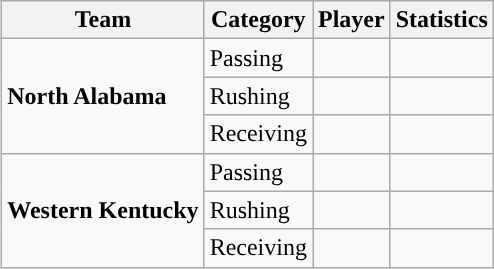<table class="wikitable" style="float: right;">
<tr>
<th>Team</th>
<th>Category</th>
<th>Player</th>
<th>Statistics</th>
</tr>
<tr>
<td rowspan=3><strong>North Alabama</strong></td>
<td>Passing</td>
<td></td>
<td></td>
</tr>
<tr>
<td>Rushing</td>
<td></td>
<td></td>
</tr>
<tr>
<td>Receiving</td>
<td></td>
<td></td>
</tr>
<tr>
<td rowspan=3><strong>Western Kentucky</strong></td>
<td>Passing</td>
<td></td>
<td></td>
</tr>
<tr>
<td>Rushing</td>
<td></td>
<td></td>
</tr>
<tr>
<td>Receiving</td>
<td></td>
<td></td>
</tr>
</table>
